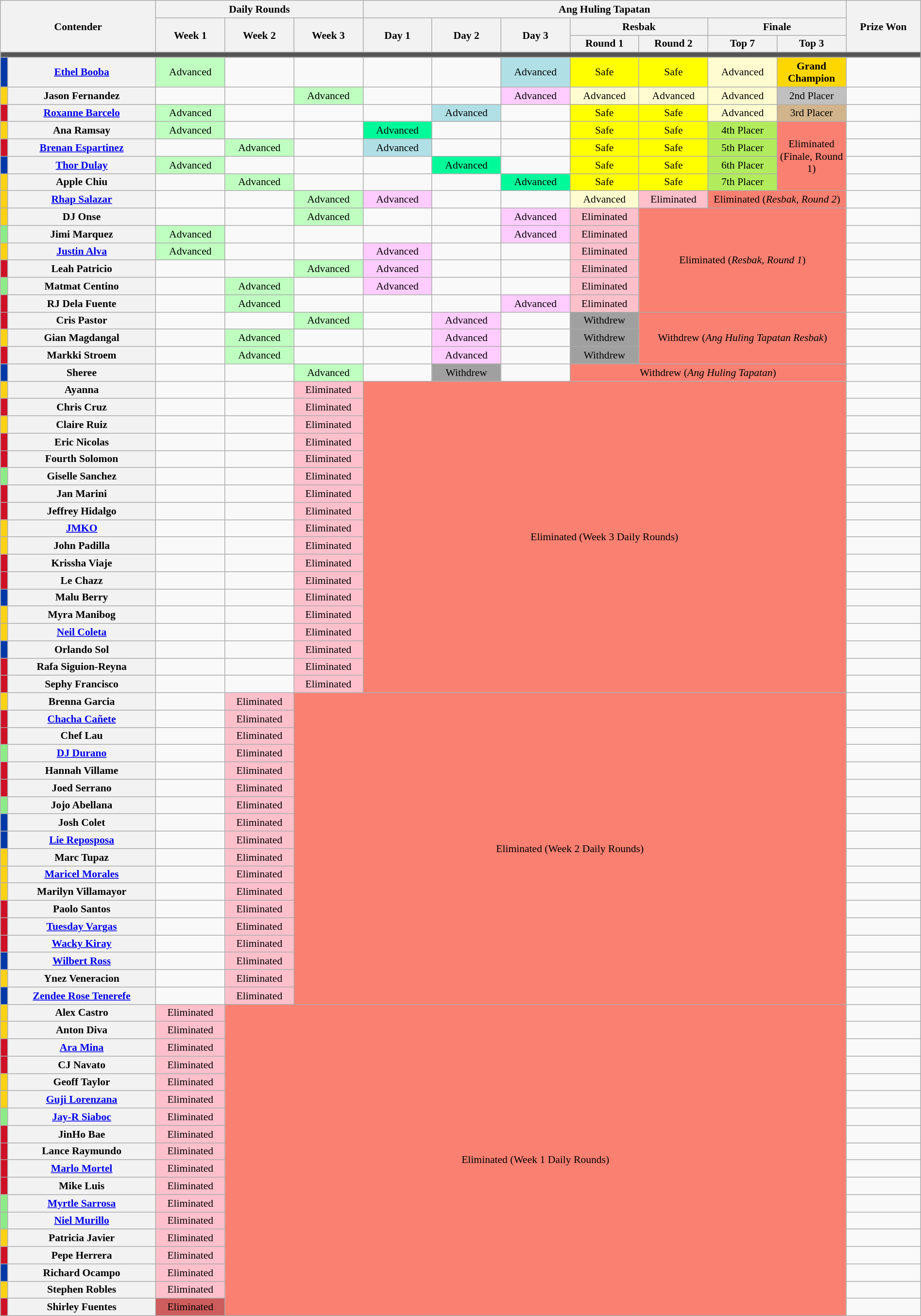<table class="wikitable" style="width:100%;font-size:90%;text-align:center;">
<tr>
<th colspan="2" rowspan="3">Contender</th>
<th colspan="3">Daily Rounds</th>
<th colspan="7">Ang Huling Tapatan</th>
<th rowspan="3">Prize Won</th>
</tr>
<tr>
<th rowspan="2" width="7.5%">Week 1</th>
<th rowspan="2" width="7.5%">Week 2</th>
<th rowspan="2" width="7.5%">Week 3</th>
<th rowspan="2" width="7.5%">Day 1</th>
<th rowspan="2" width="7.5%">Day 2</th>
<th rowspan="2" width="7.5%">Day 3</th>
<th colspan="2">Resbak</th>
<th colspan="2">Finale</th>
</tr>
<tr>
<th width="7.5%">Round 1</th>
<th width="7.5%">Round 2</th>
<th width="7.5%">Top 7</th>
<th width="7.5%">Top 3</th>
</tr>
<tr>
<td colspan="13" style="background:#555;"></td>
</tr>
<tr>
<th style="background:#0038A8"></th>
<th><a href='#'>Ethel Booba</a></th>
<td style="background:#BFFFC0">Advanced</td>
<td></td>
<td></td>
<td></td>
<td></td>
<td style="background:#B0E0E6">Advanced</td>
<td style="background:#FFFF00">Safe</td>
<td style="background:#FFFF00">Safe</td>
<td style="background:#FFFDD0">Advanced</td>
<td style="background:#FFD700"><strong>Grand Champion</strong></td>
<td></td>
</tr>
<tr>
<th style="background:#FCD116"></th>
<th>Jason Fernandez</th>
<td></td>
<td></td>
<td style="background:#BFFFC0">Advanced</td>
<td></td>
<td></td>
<td style="background:#FFCCFF">Advanced</td>
<td style="background:#FFFDD0">Advanced</td>
<td style="background:#FFFDD0">Advanced</td>
<td style="background:#FFFDD0">Advanced</td>
<td style="background:#C0C0C0">2nd Placer</td>
<td></td>
</tr>
<tr>
<th style="background:#CE1126"></th>
<th><a href='#'>Roxanne Barcelo</a></th>
<td style="background:#BFFFC0">Advanced</td>
<td></td>
<td></td>
<td></td>
<td style="background:#B0E0E6">Advanced</td>
<td></td>
<td style="background:#FFFF00">Safe</td>
<td style="background:#FFFF00">Safe</td>
<td style="background:#FFFDD0">Advanced</td>
<td style="background:#D2B48C">3rd Placer</td>
<td></td>
</tr>
<tr>
<th style="background:#FCD116"></th>
<th>Ana Ramsay</th>
<td style="background:#BFFFC0">Advanced</td>
<td></td>
<td></td>
<td style="background:#00FA9A">Advanced</td>
<td></td>
<td></td>
<td style="background:#FFFF00">Safe</td>
<td style="background:#FFFF00">Safe</td>
<td style="background:#B2EC5D">4th Placer</td>
<td rowspan="4" style="background:#FA8072">Eliminated (Finale, Round 1)</td>
<td></td>
</tr>
<tr>
<th style="background:#CE1126"></th>
<th><a href='#'>Brenan Espartinez</a></th>
<td></td>
<td style="background:#BFFFC0">Advanced</td>
<td></td>
<td style="background:#B0E0E6">Advanced</td>
<td></td>
<td></td>
<td style="background:#FFFF00">Safe</td>
<td style="background:#FFFF00">Safe</td>
<td style="background:#B2EC5D">5th Placer</td>
<td></td>
</tr>
<tr>
<th style="background:#0038A8"></th>
<th><a href='#'>Thor Dulay</a></th>
<td style="background:#BFFFC0">Advanced</td>
<td></td>
<td></td>
<td></td>
<td style="background:#00FA9A">Advanced</td>
<td></td>
<td style="background:#FFFF00">Safe</td>
<td style="background:#FFFF00">Safe</td>
<td style="background:#B2EC5D">6th Placer</td>
<td></td>
</tr>
<tr>
<th style="background:#FCD116"></th>
<th>Apple Chiu</th>
<td></td>
<td style="background:#BFFFC0">Advanced</td>
<td></td>
<td></td>
<td></td>
<td style="background:#00FA9A">Advanced</td>
<td style="background:#FFFF00">Safe</td>
<td style="background:#FFFF00">Safe</td>
<td style="background:#B2EC5D">7th Placer</td>
<td></td>
</tr>
<tr>
<th style="background:#FCD116"></th>
<th><a href='#'>Rhap Salazar</a></th>
<td></td>
<td></td>
<td style="background:#BFFFC0">Advanced</td>
<td style="background:#FFCCFF">Advanced</td>
<td></td>
<td></td>
<td style="background:#FFFDD0">Advanced</td>
<td style="background:#FFC0CB">Eliminated</td>
<td colspan="2" style="background:#FA8072">Eliminated (<em>Resbak, Round 2</em>)</td>
<td></td>
</tr>
<tr>
<th style="background:#FCD116"></th>
<th>DJ Onse</th>
<td></td>
<td></td>
<td style="background:#BFFFC0">Advanced</td>
<td></td>
<td></td>
<td style="background:#FFCCFF">Advanced</td>
<td style="background:#FFC0CB">Eliminated</td>
<td colspan="3" rowspan="6" style="background:#FA8072">Eliminated (<em>Resbak, Round 1</em>)</td>
<td></td>
</tr>
<tr>
<th style="background:#8DEB87"></th>
<th>Jimi Marquez</th>
<td style="background:#BFFFC0">Advanced</td>
<td></td>
<td></td>
<td></td>
<td></td>
<td style="background:#FFCCFF">Advanced</td>
<td style="background:#FFC0CB">Eliminated</td>
<td></td>
</tr>
<tr>
<th style="background:#FCD116"></th>
<th><a href='#'>Justin Alva</a></th>
<td style="background:#BFFFC0">Advanced</td>
<td></td>
<td></td>
<td style="background:#FFCCFF">Advanced</td>
<td></td>
<td></td>
<td style="background:#FFC0CB">Eliminated</td>
<td></td>
</tr>
<tr>
<th style="background:#CE1126"></th>
<th>Leah Patricio</th>
<td></td>
<td></td>
<td style="background:#BFFFC0">Advanced</td>
<td style="background:#FFCCFF">Advanced</td>
<td></td>
<td></td>
<td style="background:#FFC0CB">Eliminated</td>
<td></td>
</tr>
<tr>
<th style="background:#8DEB87"></th>
<th>Matmat Centino</th>
<td></td>
<td style="background:#BFFFC0">Advanced</td>
<td></td>
<td style="background:#FFCCFF">Advanced</td>
<td></td>
<td></td>
<td style="background:#FFC0CB">Eliminated</td>
<td></td>
</tr>
<tr>
<th style="background:#CE1126"></th>
<th>RJ Dela Fuente</th>
<td></td>
<td style="background:#BFFFC0">Advanced</td>
<td></td>
<td></td>
<td></td>
<td style="background:#FFCCFF">Advanced</td>
<td style="background:#FFC0CB">Eliminated</td>
<td></td>
</tr>
<tr>
<th style="background:#CE1126"></th>
<th>Cris Pastor</th>
<td></td>
<td></td>
<td style="background:#BFFFC0">Advanced</td>
<td></td>
<td style="background:#FFCCFF">Advanced</td>
<td></td>
<td style="background:#A0A0A0">Withdrew</td>
<td colspan="3" rowspan="3" style="background:#FA8072">Withdrew (<em>Ang Huling Tapatan Resbak</em>)</td>
<td></td>
</tr>
<tr>
<th style="background:#FCD116"></th>
<th>Gian Magdangal</th>
<td></td>
<td style="background:#BFFFC0">Advanced</td>
<td></td>
<td></td>
<td style="background:#FFCCFF">Advanced</td>
<td></td>
<td style="background:#A0A0A0">Withdrew</td>
<td></td>
</tr>
<tr>
<th style="background:#CE1126"></th>
<th>Markki Stroem</th>
<td></td>
<td style="background:#BFFFC0">Advanced</td>
<td></td>
<td></td>
<td style="background:#FFCCFF">Advanced</td>
<td></td>
<td style="background:#A0A0A0">Withdrew</td>
<td></td>
</tr>
<tr>
<th style="background:#0038A8"></th>
<th>Sheree</th>
<td></td>
<td></td>
<td style="background:#BFFFC0">Advanced</td>
<td></td>
<td style="background:#A0A0A0">Withdrew</td>
<td></td>
<td colspan="4" style="background:#FA8072">Withdrew (<em>Ang Huling Tapatan</em>)</td>
<td></td>
</tr>
<tr>
<th style="background:#FCD116"></th>
<th>Ayanna</th>
<td></td>
<td></td>
<td style="background:#FFC0CB">Eliminated</td>
<td colspan="7" rowspan="18" style="background:#FA8072">Eliminated (Week 3 Daily Rounds)</td>
<td></td>
</tr>
<tr>
<th style="background:#CE1126"></th>
<th>Chris Cruz</th>
<td></td>
<td></td>
<td style="background:#FFC0CB">Eliminated</td>
<td></td>
</tr>
<tr>
<th style="background:#FCD116"></th>
<th>Claire Ruiz</th>
<td></td>
<td></td>
<td style="background:#FFC0CB">Eliminated</td>
<td></td>
</tr>
<tr>
<th style="background:#CE1126"></th>
<th>Eric Nicolas</th>
<td></td>
<td></td>
<td style="background:#FFC0CB">Eliminated</td>
<td></td>
</tr>
<tr>
<th style="background:#CE1126"></th>
<th>Fourth Solomon</th>
<td></td>
<td></td>
<td style="background:#FFC0CB">Eliminated</td>
<td></td>
</tr>
<tr>
<th style="background:#8DEB87"></th>
<th>Giselle Sanchez</th>
<td></td>
<td></td>
<td style="background:#FFC0CB">Eliminated</td>
<td></td>
</tr>
<tr>
<th style="background:#CE1126"></th>
<th>Jan Marini</th>
<td></td>
<td></td>
<td style="background:#FFC0CB">Eliminated</td>
<td></td>
</tr>
<tr>
<th style="background:#CE1126"></th>
<th>Jeffrey Hidalgo</th>
<td></td>
<td></td>
<td style="background:#FFC0CB">Eliminated</td>
<td></td>
</tr>
<tr>
<th style="background:#FCD116"></th>
<th><a href='#'>JMKO</a></th>
<td></td>
<td></td>
<td style="background:#FFC0CB">Eliminated</td>
<td></td>
</tr>
<tr>
<th style="background:#FCD116"></th>
<th>John Padilla</th>
<td></td>
<td></td>
<td style="background:#FFC0CB">Eliminated</td>
<td></td>
</tr>
<tr>
<th style="background:#CE1126"></th>
<th>Krissha Viaje</th>
<td></td>
<td></td>
<td style="background:#FFC0CB">Eliminated</td>
<td></td>
</tr>
<tr>
<th style="background:#CE1126"></th>
<th>Le Chazz</th>
<td></td>
<td></td>
<td style="background:#FFC0CB">Eliminated</td>
<td></td>
</tr>
<tr>
<th style="background:#0038A8"></th>
<th>Malu Berry</th>
<td></td>
<td></td>
<td style="background:#FFC0CB">Eliminated</td>
<td></td>
</tr>
<tr>
<th style="background:#FCD116"></th>
<th>Myra Manibog</th>
<td></td>
<td></td>
<td style="background:#FFC0CB">Eliminated</td>
<td></td>
</tr>
<tr>
<th style="background:#FCD116"></th>
<th><a href='#'>Neil Coleta</a></th>
<td></td>
<td></td>
<td style="background:#FFC0CB">Eliminated</td>
<td></td>
</tr>
<tr>
<th style="background:#0038A8"></th>
<th>Orlando Sol</th>
<td></td>
<td></td>
<td style="background:#FFC0CB">Eliminated</td>
<td></td>
</tr>
<tr>
<th style="background:#CE1126"></th>
<th>Rafa Siguion-Reyna</th>
<td></td>
<td></td>
<td style="background:#FFC0CB">Eliminated</td>
<td></td>
</tr>
<tr>
<th style="background:#CE1126"></th>
<th>Sephy Francisco</th>
<td></td>
<td></td>
<td style="background:#FFC0CB">Eliminated</td>
<td></td>
</tr>
<tr>
<th style="background:#FCD116"></th>
<th>Brenna Garcia</th>
<td></td>
<td style="background:#FFC0CB">Eliminated</td>
<td colspan="8" rowspan="18" style="background:#FA8072">Eliminated (Week 2 Daily Rounds)</td>
<td></td>
</tr>
<tr>
<th style="background:#CE1126"></th>
<th><a href='#'>Chacha Cañete</a></th>
<td></td>
<td style="background:#FFC0CB">Eliminated</td>
<td></td>
</tr>
<tr>
<th style="background:#CE1126"></th>
<th>Chef Lau</th>
<td></td>
<td style="background:#FFC0CB">Eliminated</td>
<td></td>
</tr>
<tr>
<th style="background:#8DEB87"></th>
<th><a href='#'>DJ Durano</a></th>
<td></td>
<td style="background:#FFC0CB">Eliminated</td>
<td></td>
</tr>
<tr>
<th style="background:#CE1126"></th>
<th>Hannah Villame</th>
<td></td>
<td style="background:#FFC0CB">Eliminated</td>
<td></td>
</tr>
<tr>
<th style="background:#CE1126"></th>
<th>Joed Serrano</th>
<td></td>
<td style="background:#FFC0CB">Eliminated</td>
<td></td>
</tr>
<tr>
<th style="background:#8DEB87"></th>
<th>Jojo Abellana</th>
<td></td>
<td style="background:#FFC0CB">Eliminated</td>
<td></td>
</tr>
<tr>
<th style="background:#0038A8"></th>
<th>Josh Colet</th>
<td></td>
<td style="background:#FFC0CB">Eliminated</td>
<td></td>
</tr>
<tr>
<th style="background:#0038A8"></th>
<th><a href='#'>Lie Reposposa</a></th>
<td></td>
<td style="background:#FFC0CB">Eliminated</td>
<td></td>
</tr>
<tr>
<th style="background:#FCD116"></th>
<th>Marc Tupaz</th>
<td></td>
<td style="background:#FFC0CB">Eliminated</td>
<td></td>
</tr>
<tr>
<th style="background:#FCD116"></th>
<th><a href='#'>Maricel Morales</a></th>
<td></td>
<td style="background:#FFC0CB">Eliminated</td>
<td></td>
</tr>
<tr>
<th style="background:#FCD116"></th>
<th>Marilyn Villamayor</th>
<td></td>
<td style="background:#FFC0CB">Eliminated</td>
<td></td>
</tr>
<tr>
<th style="background:#CE1126"></th>
<th>Paolo Santos</th>
<td></td>
<td style="background:#FFC0CB">Eliminated</td>
<td></td>
</tr>
<tr>
<th style="background:#CE1126"></th>
<th><a href='#'>Tuesday Vargas</a></th>
<td></td>
<td style="background:#FFC0CB">Eliminated</td>
<td></td>
</tr>
<tr>
<th style="background:#CE1126"></th>
<th><a href='#'>Wacky Kiray</a></th>
<td></td>
<td style="background:#FFC0CB">Eliminated</td>
<td></td>
</tr>
<tr>
<th style="background:#0038A8"></th>
<th><a href='#'>Wilbert Ross</a></th>
<td></td>
<td style="background:#FFC0CB">Eliminated</td>
<td></td>
</tr>
<tr>
<th style="background:#FCD116"></th>
<th>Ynez Veneracion</th>
<td></td>
<td style="background:#FFC0CB">Eliminated</td>
<td></td>
</tr>
<tr>
<th style="background:#0038A8"></th>
<th><a href='#'>Zendee Rose Tenerefe</a></th>
<td></td>
<td style="background:#FFC0CB">Eliminated</td>
<td></td>
</tr>
<tr>
<th style="background:#FCD116"></th>
<th>Alex Castro</th>
<td style="background:#FFC0CB">Eliminated</td>
<td colspan="9" rowspan="18" style="background:#FA8072">Eliminated (Week 1 Daily Rounds)</td>
<td></td>
</tr>
<tr>
<th style="background:#FCD116"></th>
<th>Anton Diva</th>
<td style="background:#FFC0CB">Eliminated</td>
<td></td>
</tr>
<tr>
<th style="background:#CE1126"></th>
<th><a href='#'>Ara Mina</a></th>
<td style="background:#FFC0CB">Eliminated</td>
<td></td>
</tr>
<tr>
<th style="background:#CE1126"></th>
<th>CJ Navato</th>
<td style="background:#FFC0CB">Eliminated</td>
<td></td>
</tr>
<tr>
<th style="background:#FCD116"></th>
<th>Geoff Taylor</th>
<td style="background:#FFC0CB">Eliminated</td>
<td></td>
</tr>
<tr>
<th style="background:#FCD116"></th>
<th><a href='#'>Guji Lorenzana</a></th>
<td style="background:#FFC0CB">Eliminated</td>
<td></td>
</tr>
<tr>
<th style="background:#8DEB87"></th>
<th><a href='#'>Jay-R Siaboc</a></th>
<td style="background:#FFC0CB">Eliminated</td>
<td></td>
</tr>
<tr>
<th style="background:#CE1126"></th>
<th>JinHo Bae</th>
<td style="background:#FFC0CB">Eliminated</td>
<td></td>
</tr>
<tr>
<th style="background:#CE1126"></th>
<th>Lance Raymundo</th>
<td style="background:#FFC0CB">Eliminated</td>
<td></td>
</tr>
<tr>
<th style="background:#CE1126"></th>
<th><a href='#'>Marlo Mortel</a></th>
<td style="background:#FFC0CB">Eliminated</td>
<td></td>
</tr>
<tr>
<th style="background:#CE1126"></th>
<th>Mike Luis</th>
<td style="background:#FFC0CB">Eliminated</td>
<td></td>
</tr>
<tr>
<th style="background:#8DEB87"></th>
<th><a href='#'>Myrtle Sarrosa</a></th>
<td style="background:#FFC0CB">Eliminated</td>
<td></td>
</tr>
<tr>
<th style="background:#8DEB87"></th>
<th><a href='#'>Niel Murillo</a></th>
<td style="background:#FFC0CB">Eliminated</td>
<td></td>
</tr>
<tr>
<th style="background:#FCD116"></th>
<th>Patricia Javier</th>
<td style="background:#FFC0CB">Eliminated</td>
<td></td>
</tr>
<tr>
<th style="background:#CE1126"></th>
<th>Pepe Herrera</th>
<td style="background:#FFC0CB">Eliminated</td>
<td></td>
</tr>
<tr>
<th style="background:#0038A8"></th>
<th>Richard Ocampo</th>
<td style="background:#FFC0CB">Eliminated</td>
<td></td>
</tr>
<tr>
<th style="background:#FCD116"></th>
<th>Stephen Robles</th>
<td style="background:#FFC0CB">Eliminated</td>
<td></td>
</tr>
<tr>
<th style="background:#CE1126"></th>
<th>Shirley Fuentes</th>
<td style="background:#CD5C5C">Eliminated</td>
<td></td>
</tr>
</table>
